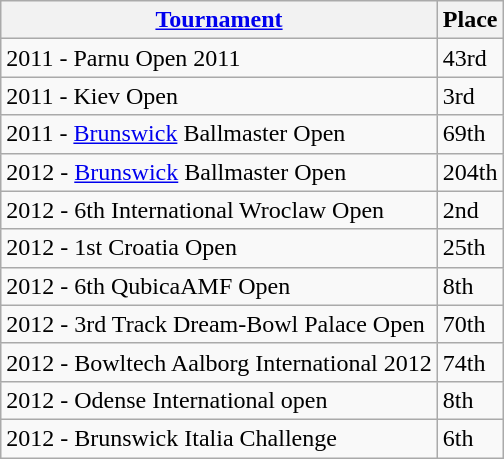<table class="wikitable">
<tr>
<th><a href='#'>Tournament</a></th>
<th>Place</th>
</tr>
<tr>
<td>2011 - Parnu Open 2011</td>
<td>43rd</td>
</tr>
<tr>
<td>2011 - Kiev Open</td>
<td>3rd</td>
</tr>
<tr>
<td>2011 - <a href='#'>Brunswick</a> Ballmaster Open</td>
<td>69th</td>
</tr>
<tr>
<td>2012 - <a href='#'>Brunswick</a> Ballmaster Open</td>
<td>204th</td>
</tr>
<tr>
<td>2012 - 6th International Wroclaw Open</td>
<td>2nd</td>
</tr>
<tr>
<td>2012 - 1st Croatia Open</td>
<td>25th</td>
</tr>
<tr>
<td>2012 - 6th QubicaAMF Open</td>
<td>8th</td>
</tr>
<tr>
<td>2012 - 3rd Track Dream-Bowl Palace Open</td>
<td>70th</td>
</tr>
<tr>
<td>2012 - Bowltech Aalborg International 2012</td>
<td>74th</td>
</tr>
<tr>
<td>2012 - Odense International open</td>
<td>8th</td>
</tr>
<tr>
<td>2012 - Brunswick Italia Challenge</td>
<td>6th</td>
</tr>
</table>
